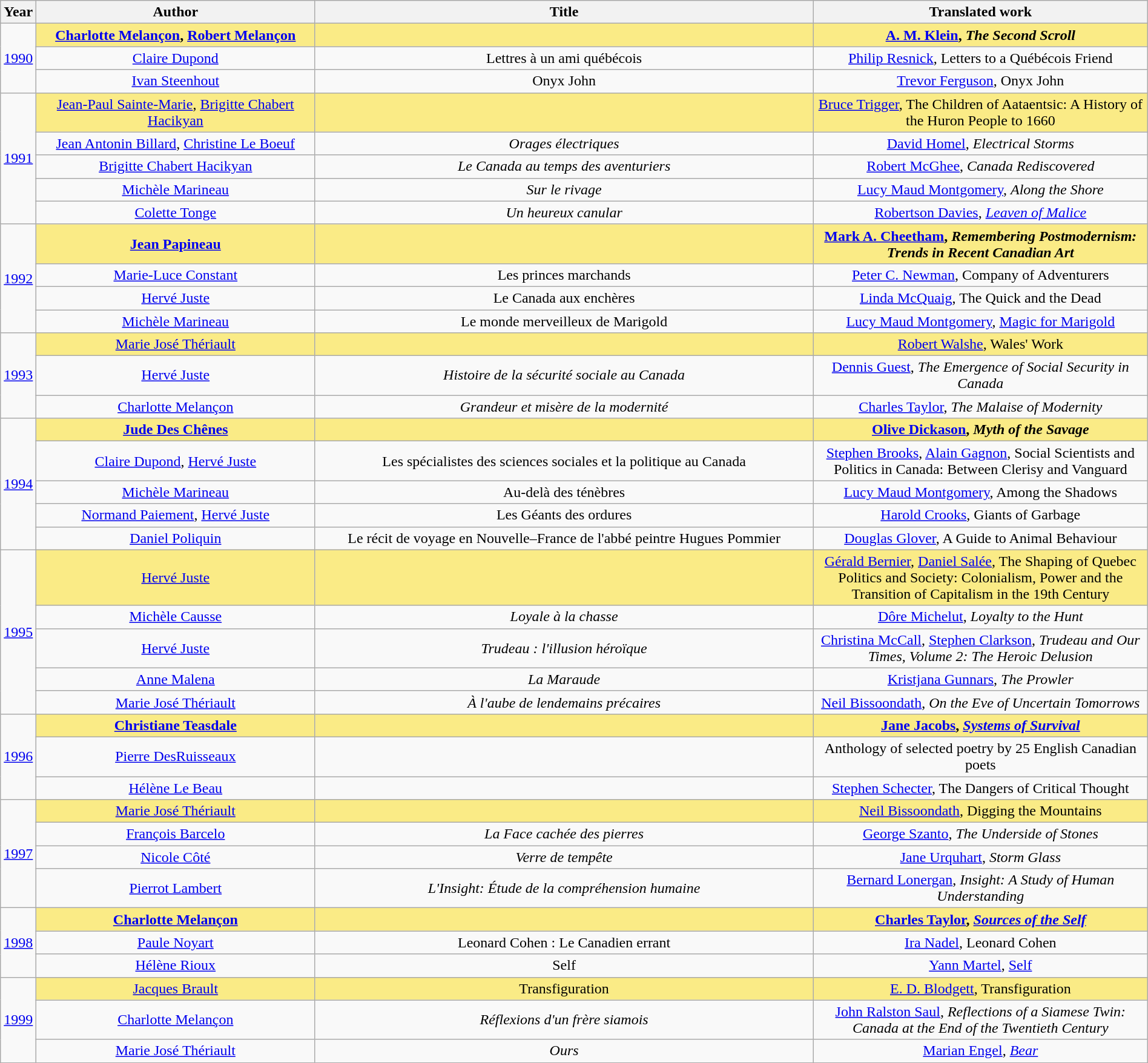<table class="wikitable" width="100%">
<tr>
<th>Year</th>
<th width="25%">Author</th>
<th width="45%">Title</th>
<th width="30%">Translated work</th>
</tr>
<tr>
<td align="center" rowspan="3"><a href='#'>1990</a></td>
<td align="center" style="background:#FAEB86"><strong><a href='#'>Charlotte Melançon</a>, <a href='#'>Robert Melançon</a></strong></td>
<td align="center" style="background:#FAEB86"><strong><em></em></strong></td>
<td align="center" style="background:#FAEB86"><strong><a href='#'>A. M. Klein</a>, <em>The Second Scroll<strong><em></td>
</tr>
<tr>
<td align="center"><a href='#'>Claire Dupond</a></td>
<td align="center"></em>Lettres à un ami québécois<em></td>
<td align="center"><a href='#'>Philip Resnick</a>, </em>Letters to a Québécois Friend<em></td>
</tr>
<tr>
<td align="center"><a href='#'>Ivan Steenhout</a></td>
<td align="center"></em>Onyx John<em></td>
<td align="center"><a href='#'>Trevor Ferguson</a>, </em>Onyx John<em></td>
</tr>
<tr>
<td align="center" rowspan="5"><a href='#'>1991</a></td>
<td align="center" style="background:#FAEB86"></strong><a href='#'>Jean-Paul Sainte-Marie</a>, <a href='#'>Brigitte Chabert Hacikyan</a><strong></td>
<td align="center" style="background:#FAEB86"></em></strong><strong><em></td>
<td align="center" style="background:#FAEB86"></strong><a href='#'>Bruce Trigger</a>, </em>The Children of Aataentsic: A History of the Huron People to 1660</em></strong></td>
</tr>
<tr>
<td align="center"><a href='#'>Jean Antonin Billard</a>, <a href='#'>Christine Le Boeuf</a></td>
<td align="center"><em>Orages électriques</em></td>
<td align="center"><a href='#'>David Homel</a>, <em>Electrical Storms</em></td>
</tr>
<tr>
<td align="center"><a href='#'>Brigitte Chabert Hacikyan</a></td>
<td align="center"><em>Le Canada au temps des aventuriers</em></td>
<td align="center"><a href='#'>Robert McGhee</a>, <em>Canada Rediscovered</em></td>
</tr>
<tr>
<td align="center"><a href='#'>Michèle Marineau</a></td>
<td align="center"><em>Sur le rivage</em></td>
<td align="center"><a href='#'>Lucy Maud Montgomery</a>, <em>Along the Shore</em></td>
</tr>
<tr>
<td align="center"><a href='#'>Colette Tonge</a></td>
<td align="center"><em>Un heureux canular</em></td>
<td align="center"><a href='#'>Robertson Davies</a>, <em><a href='#'>Leaven of Malice</a></em></td>
</tr>
<tr>
<td align="center" rowspan="4"><a href='#'>1992</a></td>
<td align="center" style="background:#FAEB86"><strong><a href='#'>Jean Papineau</a></strong></td>
<td align="center" style="background:#FAEB86"><strong><em></em></strong></td>
<td align="center" style="background:#FAEB86"><strong><a href='#'>Mark A. Cheetham</a>, <em>Remembering Postmodernism: Trends in Recent Canadian Art<strong><em></td>
</tr>
<tr>
<td align="center"><a href='#'>Marie-Luce Constant</a></td>
<td align="center"></em>Les princes marchands<em></td>
<td align="center"><a href='#'>Peter C. Newman</a>, </em>Company of Adventurers<em></td>
</tr>
<tr>
<td align="center"><a href='#'>Hervé Juste</a></td>
<td align="center"></em>Le Canada aux enchères<em></td>
<td align="center"><a href='#'>Linda McQuaig</a>, </em>The Quick and the Dead<em></td>
</tr>
<tr>
<td align="center"><a href='#'>Michèle Marineau</a></td>
<td align="center"></em>Le monde merveilleux de Marigold<em></td>
<td align="center"><a href='#'>Lucy Maud Montgomery</a>, </em><a href='#'>Magic for Marigold</a><em></td>
</tr>
<tr>
<td align="center" rowspan="3"><a href='#'>1993</a></td>
<td align="center" style="background:#FAEB86"></strong><a href='#'>Marie José Thériault</a><strong></td>
<td align="center" style="background:#FAEB86"></em></strong><strong><em></td>
<td align="center" style="background:#FAEB86"></strong><a href='#'>Robert Walshe</a>, </em>Wales' Work</em></strong></td>
</tr>
<tr>
<td align="center"><a href='#'>Hervé Juste</a></td>
<td align="center"><em>Histoire de la sécurité sociale au Canada</em></td>
<td align="center"><a href='#'>Dennis Guest</a>, <em>The Emergence of Social Security in Canada</em></td>
</tr>
<tr>
<td align="center"><a href='#'>Charlotte Melançon</a></td>
<td align="center"><em>Grandeur et misère de la modernité</em></td>
<td align="center"><a href='#'>Charles Taylor</a>, <em>The Malaise of Modernity</em></td>
</tr>
<tr>
<td align="center" rowspan="5"><a href='#'>1994</a></td>
<td align="center" style="background:#FAEB86"><strong><a href='#'>Jude Des Chênes</a></strong></td>
<td align="center" style="background:#FAEB86"><strong><em></em></strong></td>
<td align="center" style="background:#FAEB86"><strong><a href='#'>Olive Dickason</a>, <em>Myth of the Savage<strong><em></td>
</tr>
<tr>
<td align="center"><a href='#'>Claire Dupond</a>, <a href='#'>Hervé Juste</a></td>
<td align="center"></em>Les spécialistes des sciences sociales et la politique au Canada<em></td>
<td align="center"><a href='#'>Stephen Brooks</a>, <a href='#'>Alain Gagnon</a>, </em>Social Scientists and Politics in Canada: Between Clerisy and Vanguard<em></td>
</tr>
<tr>
<td align="center"><a href='#'>Michèle Marineau</a></td>
<td align="center"></em>Au-delà des ténèbres<em></td>
<td align="center"><a href='#'>Lucy Maud Montgomery</a>, </em>Among the Shadows<em></td>
</tr>
<tr>
<td align="center"><a href='#'>Normand Paiement</a>, <a href='#'>Hervé Juste</a></td>
<td align="center"></em>Les Géants des ordures<em></td>
<td align="center"><a href='#'>Harold Crooks</a>, </em>Giants of Garbage<em></td>
</tr>
<tr>
<td align="center"><a href='#'>Daniel Poliquin</a></td>
<td align="center"></em>Le récit de voyage en Nouvelle–France de l'abbé peintre Hugues Pommier<em></td>
<td align="center"><a href='#'>Douglas Glover</a>, </em>A Guide to Animal Behaviour<em></td>
</tr>
<tr>
<td align="center" rowspan="5"><a href='#'>1995</a></td>
<td align="center" style="background:#FAEB86"></strong><a href='#'>Hervé Juste</a><strong></td>
<td align="center" style="background:#FAEB86"></em></strong><strong><em></td>
<td align="center" style="background:#FAEB86"></strong><a href='#'>Gérald Bernier</a>, <a href='#'>Daniel Salée</a>, </em>The Shaping of Quebec Politics and Society: Colonialism, Power and the Transition of Capitalism in the 19th Century</em></strong></td>
</tr>
<tr>
<td align="center"><a href='#'>Michèle Causse</a></td>
<td align="center"><em>Loyale à la chasse</em></td>
<td align="center"><a href='#'>Dôre Michelut</a>, <em>Loyalty to the Hunt</em></td>
</tr>
<tr>
<td align="center"><a href='#'>Hervé Juste</a></td>
<td align="center"><em>Trudeau : l'illusion héroïque</em></td>
<td align="center"><a href='#'>Christina McCall</a>, <a href='#'>Stephen Clarkson</a>, <em>Trudeau and Our Times, Volume 2: The Heroic Delusion</em></td>
</tr>
<tr>
<td align="center"><a href='#'>Anne Malena</a></td>
<td align="center"><em>La Maraude</em></td>
<td align="center"><a href='#'>Kristjana Gunnars</a>, <em>The Prowler</em></td>
</tr>
<tr>
<td align="center"><a href='#'>Marie José Thériault</a></td>
<td align="center"><em>À l'aube de lendemains précaires</em></td>
<td align="center"><a href='#'>Neil Bissoondath</a>, <em>On the Eve of Uncertain Tomorrows</em></td>
</tr>
<tr>
<td align="center" rowspan="3"><a href='#'>1996</a></td>
<td align="center" style="background:#FAEB86"><strong><a href='#'>Christiane Teasdale</a></strong></td>
<td align="center" style="background:#FAEB86"><strong><em></em></strong></td>
<td align="center" style="background:#FAEB86"><strong><a href='#'>Jane Jacobs</a>, <em><a href='#'>Systems of Survival</a><strong><em></td>
</tr>
<tr>
<td align="center"><a href='#'>Pierre DesRuisseaux</a></td>
<td align="center"></em><em></td>
<td align="center"></em>Anthology of selected poetry by 25 English Canadian poets<em></td>
</tr>
<tr>
<td align="center"><a href='#'>Hélène Le Beau</a></td>
<td align="center"></em><em></td>
<td align="center"><a href='#'>Stephen Schecter</a>, </em>The Dangers of Critical Thought<em></td>
</tr>
<tr>
<td align="center" rowspan="4"><a href='#'>1997</a></td>
<td align="center" style="background:#FAEB86"></strong><a href='#'>Marie José Thériault</a><strong></td>
<td align="center" style="background:#FAEB86"></em></strong><strong><em></td>
<td align="center" style="background:#FAEB86"></strong><a href='#'>Neil Bissoondath</a>, </em>Digging the Mountains</em></strong></td>
</tr>
<tr>
<td align="center"><a href='#'>François Barcelo</a></td>
<td align="center"><em>La Face cachée des pierres</em></td>
<td align="center"><a href='#'>George Szanto</a>, <em>The Underside of Stones</em></td>
</tr>
<tr>
<td align="center"><a href='#'>Nicole Côté</a></td>
<td align="center"><em>Verre de tempête</em></td>
<td align="center"><a href='#'>Jane Urquhart</a>, <em>Storm Glass</em></td>
</tr>
<tr>
<td align="center"><a href='#'>Pierrot Lambert</a></td>
<td align="center"><em>L'Insight: Étude de la compréhension humaine</em></td>
<td align="center"><a href='#'>Bernard Lonergan</a>, <em>Insight: A Study of Human Understanding</em></td>
</tr>
<tr>
<td align="center" rowspan="3"><a href='#'>1998</a></td>
<td align="center" style="background:#FAEB86"><strong><a href='#'>Charlotte Melançon</a></strong></td>
<td align="center" style="background:#FAEB86"><strong><em></em></strong></td>
<td align="center" style="background:#FAEB86"><strong><a href='#'>Charles Taylor</a>, <em><a href='#'>Sources of the Self</a><strong><em></td>
</tr>
<tr>
<td align="center"><a href='#'>Paule Noyart</a></td>
<td align="center"></em>Leonard Cohen : Le Canadien errant<em></td>
<td align="center"><a href='#'>Ira Nadel</a>, </em>Leonard Cohen<em></td>
</tr>
<tr>
<td align="center"><a href='#'>Hélène Rioux</a></td>
<td align="center"></em>Self<em></td>
<td align="center"><a href='#'>Yann Martel</a>, </em><a href='#'>Self</a><em></td>
</tr>
<tr>
<td align="center" rowspan="3"><a href='#'>1999</a></td>
<td align="center" style="background:#FAEB86"></strong><a href='#'>Jacques Brault</a><strong></td>
<td align="center" style="background:#FAEB86"></em></strong>Transfiguration<strong><em></td>
<td align="center" style="background:#FAEB86"></strong><a href='#'>E. D. Blodgett</a>, </em>Transfiguration</em></strong></td>
</tr>
<tr>
<td align="center"><a href='#'>Charlotte Melançon</a></td>
<td align="center"><em>Réflexions d'un frère siamois</em></td>
<td align="center"><a href='#'>John Ralston Saul</a>, <em>Reflections of a Siamese Twin: Canada at the End of the Twentieth Century</em></td>
</tr>
<tr>
<td align="center"><a href='#'>Marie José Thériault</a></td>
<td align="center"><em>Ours</em></td>
<td align="center"><a href='#'>Marian Engel</a>, <em><a href='#'>Bear</a></em></td>
</tr>
</table>
